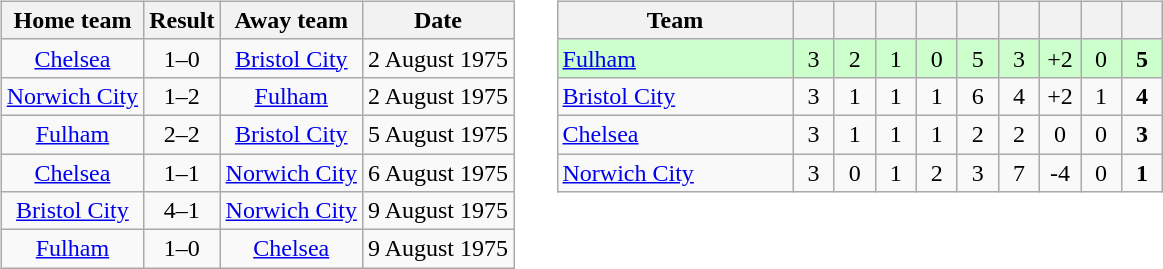<table>
<tr>
<td valign="top"><br><table class="wikitable" style="text-align: center">
<tr>
<th>Home team</th>
<th>Result</th>
<th>Away team</th>
<th>Date</th>
</tr>
<tr>
<td><a href='#'>Chelsea</a></td>
<td>1–0</td>
<td><a href='#'>Bristol City</a></td>
<td>2 August 1975</td>
</tr>
<tr>
<td><a href='#'>Norwich City</a></td>
<td>1–2</td>
<td><a href='#'>Fulham</a></td>
<td>2 August 1975</td>
</tr>
<tr>
<td><a href='#'>Fulham</a></td>
<td>2–2</td>
<td><a href='#'>Bristol City</a></td>
<td>5 August 1975</td>
</tr>
<tr>
<td><a href='#'>Chelsea</a></td>
<td>1–1</td>
<td><a href='#'>Norwich City</a></td>
<td>6 August 1975</td>
</tr>
<tr>
<td><a href='#'>Bristol City</a></td>
<td>4–1</td>
<td><a href='#'>Norwich City</a></td>
<td>9 August 1975</td>
</tr>
<tr>
<td><a href='#'>Fulham</a></td>
<td>1–0</td>
<td><a href='#'>Chelsea</a></td>
<td>9 August 1975</td>
</tr>
</table>
</td>
<td width="1"> </td>
<td valign="top"><br><table class="wikitable" style="text-align:center">
<tr>
<th width=150>Team</th>
<th width=20></th>
<th width=20></th>
<th width=20></th>
<th width=20></th>
<th width=20></th>
<th width=20></th>
<th width=20></th>
<th width=20></th>
<th width=20></th>
</tr>
<tr bgcolor="#ccffcc">
<td align="left"><a href='#'>Fulham</a></td>
<td>3</td>
<td>2</td>
<td>1</td>
<td>0</td>
<td>5</td>
<td>3</td>
<td>+2</td>
<td>0</td>
<td><strong>5</strong></td>
</tr>
<tr>
<td align="left"><a href='#'>Bristol City</a></td>
<td>3</td>
<td>1</td>
<td>1</td>
<td>1</td>
<td>6</td>
<td>4</td>
<td>+2</td>
<td>1</td>
<td><strong>4</strong></td>
</tr>
<tr>
<td align="left"><a href='#'>Chelsea</a></td>
<td>3</td>
<td>1</td>
<td>1</td>
<td>1</td>
<td>2</td>
<td>2</td>
<td>0</td>
<td>0</td>
<td><strong>3</strong></td>
</tr>
<tr>
<td align="left"><a href='#'>Norwich City</a></td>
<td>3</td>
<td>0</td>
<td>1</td>
<td>2</td>
<td>3</td>
<td>7</td>
<td>-4</td>
<td>0</td>
<td><strong>1</strong></td>
</tr>
</table>
</td>
</tr>
</table>
